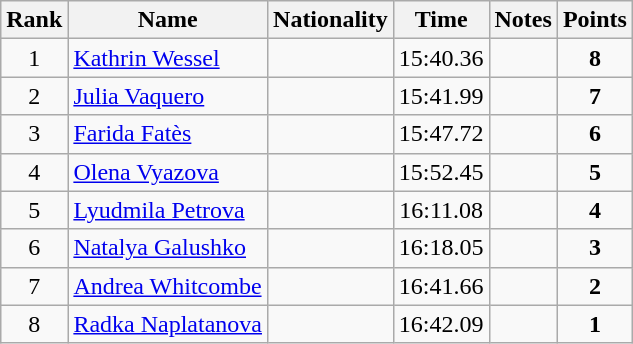<table class="wikitable sortable" style="text-align:center">
<tr>
<th>Rank</th>
<th>Name</th>
<th>Nationality</th>
<th>Time</th>
<th>Notes</th>
<th>Points</th>
</tr>
<tr>
<td>1</td>
<td align=left><a href='#'>Kathrin Wessel</a></td>
<td align=left></td>
<td>15:40.36</td>
<td></td>
<td><strong>8</strong></td>
</tr>
<tr>
<td>2</td>
<td align=left><a href='#'>Julia Vaquero</a></td>
<td align=left></td>
<td>15:41.99</td>
<td></td>
<td><strong>7</strong></td>
</tr>
<tr>
<td>3</td>
<td align=left><a href='#'>Farida Fatès</a></td>
<td align=left></td>
<td>15:47.72</td>
<td></td>
<td><strong>6</strong></td>
</tr>
<tr>
<td>4</td>
<td align=left><a href='#'>Olena Vyazova</a></td>
<td align=left></td>
<td>15:52.45</td>
<td></td>
<td><strong>5</strong></td>
</tr>
<tr>
<td>5</td>
<td align=left><a href='#'>Lyudmila Petrova</a></td>
<td align=left></td>
<td>16:11.08</td>
<td></td>
<td><strong>4</strong></td>
</tr>
<tr>
<td>6</td>
<td align=left><a href='#'>Natalya Galushko</a></td>
<td align=left></td>
<td>16:18.05</td>
<td></td>
<td><strong>3</strong></td>
</tr>
<tr>
<td>7</td>
<td align=left><a href='#'>Andrea Whitcombe</a></td>
<td align=left></td>
<td>16:41.66</td>
<td></td>
<td><strong>2</strong></td>
</tr>
<tr>
<td>8</td>
<td align=left><a href='#'>Radka Naplatanova</a></td>
<td align=left></td>
<td>16:42.09</td>
<td></td>
<td><strong>1</strong></td>
</tr>
</table>
